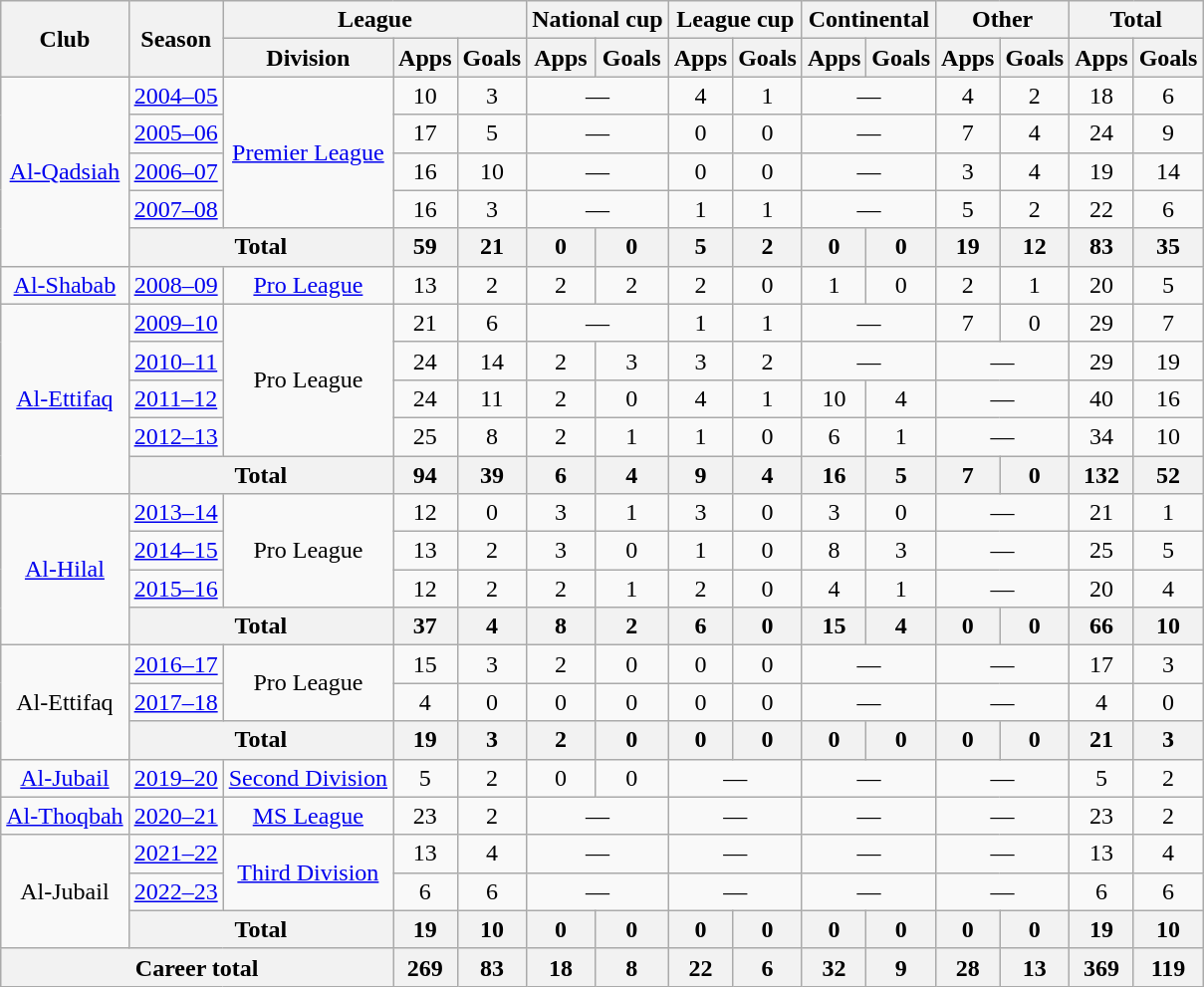<table class=wikitable style=text-align:center>
<tr>
<th rowspan="2">Club</th>
<th rowspan="2">Season</th>
<th colspan="3">League</th>
<th colspan="2">National cup</th>
<th colspan="2">League cup</th>
<th colspan="2">Continental</th>
<th colspan="2">Other</th>
<th colspan="2">Total</th>
</tr>
<tr>
<th>Division</th>
<th>Apps</th>
<th>Goals</th>
<th>Apps</th>
<th>Goals</th>
<th>Apps</th>
<th>Goals</th>
<th>Apps</th>
<th>Goals</th>
<th>Apps</th>
<th>Goals</th>
<th>Apps</th>
<th>Goals</th>
</tr>
<tr>
<td rowspan="5"><a href='#'>Al-Qadsiah</a></td>
<td><a href='#'>2004–05</a></td>
<td rowspan="4"><a href='#'>Premier League</a></td>
<td>10</td>
<td>3</td>
<td colspan="2">—</td>
<td>4</td>
<td>1</td>
<td colspan="2">—</td>
<td>4</td>
<td>2</td>
<td>18</td>
<td>6</td>
</tr>
<tr>
<td><a href='#'>2005–06</a></td>
<td>17</td>
<td>5</td>
<td colspan="2">—</td>
<td>0</td>
<td>0</td>
<td colspan="2">—</td>
<td>7</td>
<td>4</td>
<td>24</td>
<td>9</td>
</tr>
<tr>
<td><a href='#'>2006–07</a></td>
<td>16</td>
<td>10</td>
<td colspan="2">—</td>
<td>0</td>
<td>0</td>
<td colspan="2">—</td>
<td>3</td>
<td>4</td>
<td>19</td>
<td>14</td>
</tr>
<tr>
<td><a href='#'>2007–08</a></td>
<td>16</td>
<td>3</td>
<td colspan="2">—</td>
<td>1</td>
<td>1</td>
<td colspan="2">—</td>
<td>5</td>
<td>2</td>
<td>22</td>
<td>6</td>
</tr>
<tr>
<th colspan="2">Total</th>
<th>59</th>
<th>21</th>
<th>0</th>
<th>0</th>
<th>5</th>
<th>2</th>
<th>0</th>
<th>0</th>
<th>19</th>
<th>12</th>
<th>83</th>
<th>35</th>
</tr>
<tr>
<td><a href='#'>Al-Shabab</a></td>
<td><a href='#'>2008–09</a></td>
<td><a href='#'>Pro League</a></td>
<td>13</td>
<td>2</td>
<td>2</td>
<td>2</td>
<td>2</td>
<td>0</td>
<td>1</td>
<td>0</td>
<td>2</td>
<td>1</td>
<td>20</td>
<td>5</td>
</tr>
<tr>
<td rowspan="5"><a href='#'>Al-Ettifaq</a></td>
<td><a href='#'>2009–10</a></td>
<td rowspan="4">Pro League</td>
<td>21</td>
<td>6</td>
<td colspan="2">—</td>
<td>1</td>
<td>1</td>
<td colspan="2">—</td>
<td>7</td>
<td>0</td>
<td>29</td>
<td>7</td>
</tr>
<tr>
<td><a href='#'>2010–11</a></td>
<td>24</td>
<td>14</td>
<td>2</td>
<td>3</td>
<td>3</td>
<td>2</td>
<td colspan="2">—</td>
<td colspan="2">—</td>
<td>29</td>
<td>19</td>
</tr>
<tr>
<td><a href='#'>2011–12</a></td>
<td>24</td>
<td>11</td>
<td>2</td>
<td>0</td>
<td>4</td>
<td>1</td>
<td>10</td>
<td>4</td>
<td colspan="2">—</td>
<td>40</td>
<td>16</td>
</tr>
<tr>
<td><a href='#'>2012–13</a></td>
<td>25</td>
<td>8</td>
<td>2</td>
<td>1</td>
<td>1</td>
<td>0</td>
<td>6</td>
<td>1</td>
<td colspan="2">—</td>
<td>34</td>
<td>10</td>
</tr>
<tr>
<th colspan="2">Total</th>
<th>94</th>
<th>39</th>
<th>6</th>
<th>4</th>
<th>9</th>
<th>4</th>
<th>16</th>
<th>5</th>
<th>7</th>
<th>0</th>
<th>132</th>
<th>52</th>
</tr>
<tr>
<td rowspan="4"><a href='#'>Al-Hilal</a></td>
<td><a href='#'>2013–14</a></td>
<td rowspan="3">Pro League</td>
<td>12</td>
<td>0</td>
<td>3</td>
<td>1</td>
<td>3</td>
<td>0</td>
<td>3</td>
<td>0</td>
<td colspan="2">—</td>
<td>21</td>
<td>1</td>
</tr>
<tr>
<td><a href='#'>2014–15</a></td>
<td>13</td>
<td>2</td>
<td>3</td>
<td>0</td>
<td>1</td>
<td>0</td>
<td>8</td>
<td>3</td>
<td colspan="2">—</td>
<td>25</td>
<td>5</td>
</tr>
<tr>
<td><a href='#'>2015–16</a></td>
<td>12</td>
<td>2</td>
<td>2</td>
<td>1</td>
<td>2</td>
<td>0</td>
<td>4</td>
<td>1</td>
<td colspan="2">—</td>
<td>20</td>
<td>4</td>
</tr>
<tr>
<th colspan="2">Total</th>
<th>37</th>
<th>4</th>
<th>8</th>
<th>2</th>
<th>6</th>
<th>0</th>
<th>15</th>
<th>4</th>
<th>0</th>
<th>0</th>
<th>66</th>
<th>10</th>
</tr>
<tr>
<td rowspan="3">Al-Ettifaq</td>
<td><a href='#'>2016–17</a></td>
<td rowspan="2">Pro League</td>
<td>15</td>
<td>3</td>
<td>2</td>
<td>0</td>
<td>0</td>
<td>0</td>
<td colspan="2">—</td>
<td colspan="2">—</td>
<td>17</td>
<td>3</td>
</tr>
<tr>
<td><a href='#'>2017–18</a></td>
<td>4</td>
<td>0</td>
<td>0</td>
<td>0</td>
<td>0</td>
<td>0</td>
<td colspan="2">—</td>
<td colspan="2">—</td>
<td>4</td>
<td>0</td>
</tr>
<tr>
<th colspan="2">Total</th>
<th>19</th>
<th>3</th>
<th>2</th>
<th>0</th>
<th>0</th>
<th>0</th>
<th>0</th>
<th>0</th>
<th>0</th>
<th>0</th>
<th>21</th>
<th>3</th>
</tr>
<tr>
<td><a href='#'>Al-Jubail</a></td>
<td><a href='#'>2019–20</a></td>
<td><a href='#'>Second Division</a></td>
<td>5</td>
<td>2</td>
<td>0</td>
<td>0</td>
<td colspan="2">—</td>
<td colspan="2">—</td>
<td colspan="2">—</td>
<td>5</td>
<td>2</td>
</tr>
<tr>
<td><a href='#'>Al-Thoqbah</a></td>
<td><a href='#'>2020–21</a></td>
<td><a href='#'>MS League</a></td>
<td>23</td>
<td>2</td>
<td colspan="2">—</td>
<td colspan="2">—</td>
<td colspan="2">—</td>
<td colspan="2">—</td>
<td>23</td>
<td>2</td>
</tr>
<tr>
<td rowspan="3">Al-Jubail</td>
<td><a href='#'>2021–22</a></td>
<td rowspan="2"><a href='#'>Third Division</a></td>
<td>13</td>
<td>4</td>
<td colspan="2">—</td>
<td colspan="2">—</td>
<td colspan="2">—</td>
<td colspan="2">—</td>
<td>13</td>
<td>4</td>
</tr>
<tr>
<td><a href='#'>2022–23</a></td>
<td>6</td>
<td>6</td>
<td colspan="2">—</td>
<td colspan="2">—</td>
<td colspan="2">—</td>
<td colspan="2">—</td>
<td>6</td>
<td>6</td>
</tr>
<tr>
<th colspan="2">Total</th>
<th>19</th>
<th>10</th>
<th>0</th>
<th>0</th>
<th>0</th>
<th>0</th>
<th>0</th>
<th>0</th>
<th>0</th>
<th>0</th>
<th>19</th>
<th>10</th>
</tr>
<tr>
<th colspan="3">Career total</th>
<th>269</th>
<th>83</th>
<th>18</th>
<th>8</th>
<th>22</th>
<th>6</th>
<th>32</th>
<th>9</th>
<th>28</th>
<th>13</th>
<th>369</th>
<th>119</th>
</tr>
</table>
